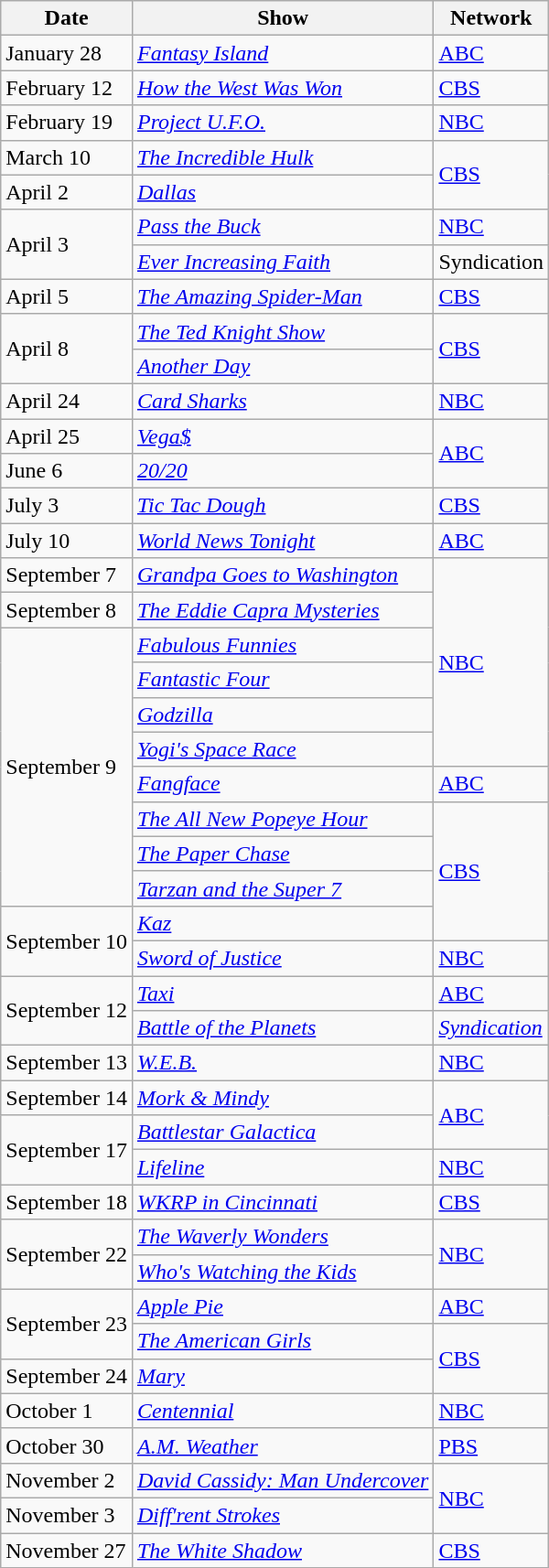<table class="wikitable sortable">
<tr>
<th>Date</th>
<th>Show</th>
<th>Network</th>
</tr>
<tr>
<td>January 28</td>
<td><em><a href='#'>Fantasy Island</a></em></td>
<td><a href='#'>ABC</a></td>
</tr>
<tr>
<td>February 12</td>
<td><em><a href='#'>How the West Was Won</a></em></td>
<td><a href='#'>CBS</a></td>
</tr>
<tr>
<td>February 19</td>
<td><em><a href='#'>Project U.F.O.</a></em></td>
<td><a href='#'>NBC</a></td>
</tr>
<tr>
<td>March 10</td>
<td><em><a href='#'>The Incredible Hulk</a></em></td>
<td rowspan="2"><a href='#'>CBS</a></td>
</tr>
<tr>
<td>April 2</td>
<td><em><a href='#'>Dallas</a></em></td>
</tr>
<tr>
<td rowspan="2">April 3</td>
<td><em><a href='#'>Pass the Buck</a></em></td>
<td><a href='#'>NBC</a></td>
</tr>
<tr>
<td><em><a href='#'>Ever Increasing Faith</a></em></td>
<td>Syndication</td>
</tr>
<tr>
<td>April 5</td>
<td><em><a href='#'>The Amazing Spider-Man</a></em></td>
<td><a href='#'>CBS</a></td>
</tr>
<tr>
<td rowspan="2">April 8</td>
<td><em><a href='#'>The Ted Knight Show</a></em></td>
<td rowspan="2"><a href='#'>CBS</a></td>
</tr>
<tr>
<td><em><a href='#'>Another Day</a></em></td>
</tr>
<tr>
<td>April 24</td>
<td><em><a href='#'>Card Sharks</a></em></td>
<td><a href='#'>NBC</a></td>
</tr>
<tr>
<td>April 25</td>
<td><em><a href='#'>Vega$</a></em></td>
<td rowspan="2"><a href='#'>ABC</a></td>
</tr>
<tr>
<td>June 6</td>
<td><em><a href='#'>20/20</a></em></td>
</tr>
<tr>
<td>July 3</td>
<td><em><a href='#'>Tic Tac Dough</a></em></td>
<td><a href='#'>CBS</a></td>
</tr>
<tr>
<td>July 10</td>
<td><em><a href='#'>World News Tonight</a></em></td>
<td><a href='#'>ABC</a></td>
</tr>
<tr>
<td>September 7</td>
<td><em><a href='#'>Grandpa Goes to Washington</a></em></td>
<td rowspan="6"><a href='#'>NBC</a></td>
</tr>
<tr>
<td>September 8</td>
<td><em><a href='#'>The Eddie Capra Mysteries</a></em></td>
</tr>
<tr>
<td rowspan="8">September 9</td>
<td><em><a href='#'>Fabulous Funnies</a></em></td>
</tr>
<tr>
<td><em><a href='#'>Fantastic Four</a></em></td>
</tr>
<tr>
<td><em><a href='#'>Godzilla</a></em></td>
</tr>
<tr>
<td><em><a href='#'>Yogi's Space Race</a></em></td>
</tr>
<tr>
<td><em><a href='#'>Fangface</a></em></td>
<td><a href='#'>ABC</a></td>
</tr>
<tr>
<td><em><a href='#'>The All New Popeye Hour</a></em></td>
<td rowspan="4"><a href='#'>CBS</a></td>
</tr>
<tr>
<td><em><a href='#'>The Paper Chase</a></em></td>
</tr>
<tr>
<td><em><a href='#'>Tarzan and the Super 7</a></em></td>
</tr>
<tr>
<td rowspan="2">September 10</td>
<td><em><a href='#'>Kaz</a></em></td>
</tr>
<tr>
<td><em><a href='#'>Sword of Justice</a></em></td>
<td><a href='#'>NBC</a></td>
</tr>
<tr>
<td rowspan="2">September 12</td>
<td><em><a href='#'>Taxi</a></em></td>
<td><a href='#'>ABC</a></td>
</tr>
<tr>
<td><em><a href='#'>Battle of the Planets</a></em></td>
<td><em><a href='#'> Syndication</a></em></td>
</tr>
<tr>
<td>September 13</td>
<td><em><a href='#'>W.E.B.</a></em></td>
<td><a href='#'>NBC</a></td>
</tr>
<tr>
<td>September 14</td>
<td><em><a href='#'>Mork & Mindy</a></em></td>
<td rowspan="2"><a href='#'>ABC</a></td>
</tr>
<tr>
<td rowspan="2">September 17</td>
<td><em><a href='#'>Battlestar Galactica</a></em></td>
</tr>
<tr>
<td><em><a href='#'>Lifeline</a></em></td>
<td><a href='#'>NBC</a></td>
</tr>
<tr>
<td>September 18</td>
<td><em><a href='#'>WKRP in Cincinnati</a></em></td>
<td><a href='#'>CBS</a></td>
</tr>
<tr>
<td rowspan="2">September 22</td>
<td><em><a href='#'>The Waverly Wonders</a></em></td>
<td rowspan="2"><a href='#'>NBC</a></td>
</tr>
<tr>
<td><em><a href='#'>Who's Watching the Kids</a></em></td>
</tr>
<tr>
<td rowspan="2">September 23</td>
<td><em><a href='#'>Apple Pie</a></em></td>
<td><a href='#'>ABC</a></td>
</tr>
<tr>
<td><em><a href='#'>The American Girls</a></em></td>
<td rowspan="2"><a href='#'>CBS</a></td>
</tr>
<tr>
<td>September 24</td>
<td><em><a href='#'>Mary</a></em></td>
</tr>
<tr>
<td>October 1</td>
<td><em><a href='#'>Centennial</a></em></td>
<td><a href='#'>NBC</a></td>
</tr>
<tr>
<td>October 30</td>
<td><em><a href='#'>A.M. Weather</a></em></td>
<td><a href='#'>PBS</a></td>
</tr>
<tr>
<td>November 2</td>
<td><em><a href='#'>David Cassidy: Man Undercover</a></em></td>
<td rowspan="2"><a href='#'>NBC</a></td>
</tr>
<tr>
<td>November 3</td>
<td><em><a href='#'>Diff'rent Strokes</a></em></td>
</tr>
<tr>
<td>November 27</td>
<td><em><a href='#'>The White Shadow</a></em></td>
<td><a href='#'>CBS</a></td>
</tr>
</table>
